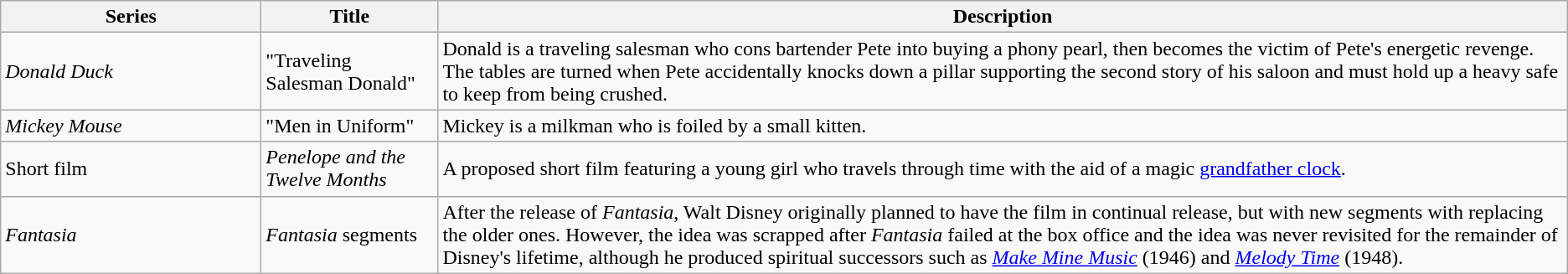<table class="wikitable">
<tr>
<th style="width:150pt;">Series</th>
<th style="width:100pt;">Title</th>
<th>Description</th>
</tr>
<tr>
<td><em>Donald Duck</em></td>
<td>"Traveling Salesman Donald"</td>
<td>Donald is a traveling salesman who cons bartender Pete into buying a phony pearl, then becomes the victim of Pete's energetic revenge. The tables are turned when Pete accidentally knocks down a pillar supporting the second story of his saloon and must hold up a heavy safe to keep from being crushed.</td>
</tr>
<tr>
<td><em>Mickey Mouse</em></td>
<td>"Men in Uniform"</td>
<td>Mickey is a milkman who is foiled by a small kitten.</td>
</tr>
<tr>
<td>Short film</td>
<td><em>Penelope and the Twelve Months</em></td>
<td>A proposed short film featuring a young girl who travels through time with the aid of a magic <a href='#'>grandfather clock</a>.</td>
</tr>
<tr>
<td><em>Fantasia</em></td>
<td><em>Fantasia</em> segments</td>
<td>After the release of <em>Fantasia</em>, Walt Disney originally planned to have the film in continual release, but with new segments with replacing the older ones. However, the idea was scrapped after <em>Fantasia</em> failed at the box office and the idea was never revisited for the remainder of Disney's lifetime, although he produced spiritual successors such as <em><a href='#'>Make Mine Music</a></em> (1946) and <em><a href='#'>Melody Time</a></em> (1948).</td>
</tr>
</table>
